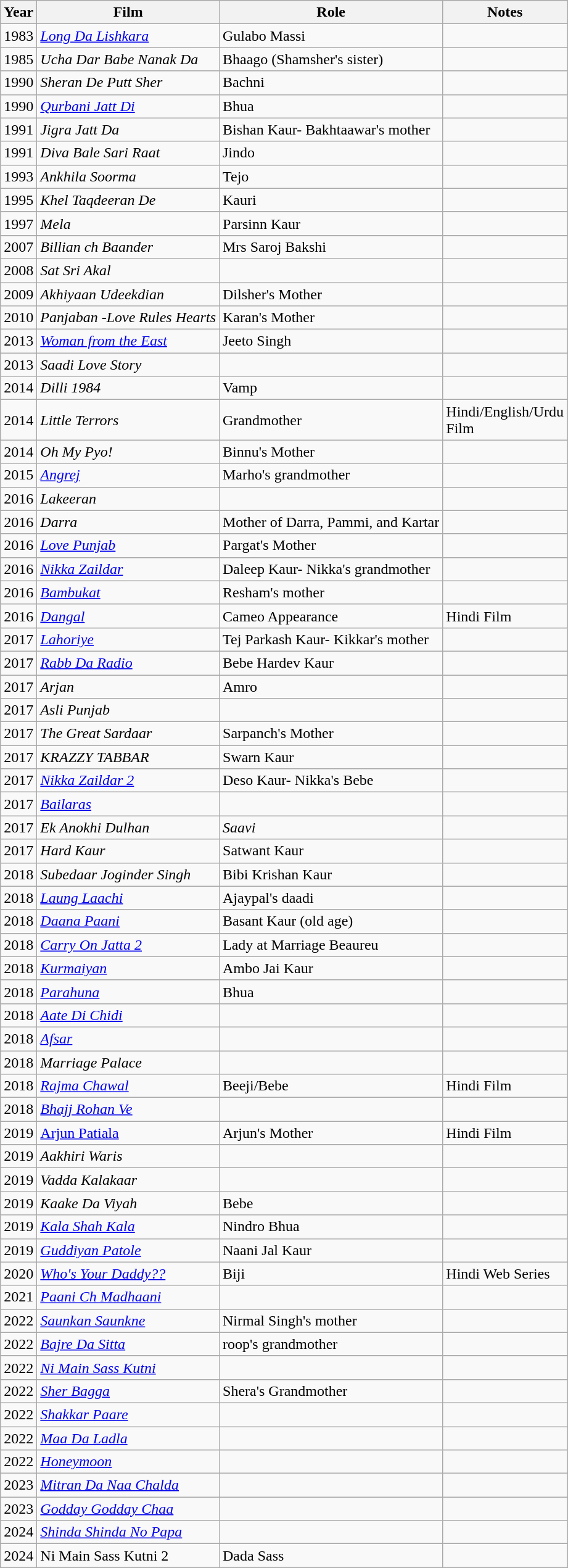<table class="wikitable">
<tr>
<th>Year</th>
<th>Film</th>
<th>Role</th>
<th>Notes</th>
</tr>
<tr>
<td>1983</td>
<td><em><a href='#'>Long Da Lishkara</a></em></td>
<td>Gulabo Massi</td>
<td></td>
</tr>
<tr>
<td>1985</td>
<td><em>Ucha Dar Babe Nanak Da</em></td>
<td>Bhaago (Shamsher's sister)</td>
<td></td>
</tr>
<tr>
<td>1990</td>
<td><em>Sheran De Putt Sher</em></td>
<td>Bachni</td>
<td></td>
</tr>
<tr>
<td>1990</td>
<td><em><a href='#'>Qurbani Jatt Di</a></em></td>
<td>Bhua</td>
<td></td>
</tr>
<tr>
<td>1991</td>
<td><em>Jigra Jatt Da</em></td>
<td>Bishan Kaur- Bakhtaawar's mother</td>
<td></td>
</tr>
<tr>
<td>1991</td>
<td><em>Diva Bale Sari Raat</em></td>
<td>Jindo</td>
<td></td>
</tr>
<tr>
<td>1993</td>
<td><em>Ankhila Soorma</em></td>
<td>Tejo</td>
<td></td>
</tr>
<tr>
<td>1995</td>
<td><em>Khel Taqdeeran De</em></td>
<td>Kauri</td>
<td></td>
</tr>
<tr>
<td>1997</td>
<td><em>Mela</em></td>
<td>Parsinn Kaur</td>
<td></td>
</tr>
<tr>
<td>2007</td>
<td><em>Billian ch Baander</em></td>
<td>Mrs Saroj Bakshi</td>
<td></td>
</tr>
<tr>
<td>2008</td>
<td><em>Sat Sri Akal</em></td>
<td></td>
<td></td>
</tr>
<tr>
<td>2009</td>
<td><em>Akhiyaan Udeekdian</em></td>
<td>Dilsher's Mother</td>
<td></td>
</tr>
<tr>
<td>2010</td>
<td><em>Panjaban -Love Rules Hearts</em></td>
<td>Karan's Mother</td>
<td></td>
</tr>
<tr>
<td>2013</td>
<td><em><a href='#'>Woman from the East</a></em></td>
<td>Jeeto Singh</td>
<td></td>
</tr>
<tr>
<td>2013</td>
<td><em>Saadi Love Story</em></td>
<td></td>
<td></td>
</tr>
<tr>
<td>2014</td>
<td><em>Dilli 1984</em></td>
<td>Vamp</td>
<td></td>
</tr>
<tr>
<td>2014</td>
<td><em>Little Terrors</em></td>
<td>Grandmother</td>
<td>Hindi/English/Urdu<br>Film</td>
</tr>
<tr>
<td>2014</td>
<td><em>Oh My Pyo!</em></td>
<td>Binnu's Mother</td>
<td></td>
</tr>
<tr>
<td>2015</td>
<td><em><a href='#'>Angrej</a></em></td>
<td>Marho's grandmother</td>
<td></td>
</tr>
<tr>
<td>2016</td>
<td><em>Lakeeran</em></td>
<td></td>
<td></td>
</tr>
<tr>
<td>2016</td>
<td><em>Darra</em></td>
<td>Mother of Darra, Pammi, and Kartar</td>
<td></td>
</tr>
<tr>
<td>2016</td>
<td><em><a href='#'>Love Punjab</a></em></td>
<td>Pargat's Mother</td>
<td></td>
</tr>
<tr>
<td>2016</td>
<td><em><a href='#'>Nikka Zaildar</a></em></td>
<td>Daleep Kaur- Nikka's grandmother</td>
<td></td>
</tr>
<tr>
<td>2016</td>
<td><em><a href='#'>Bambukat</a></em></td>
<td>Resham's mother</td>
<td></td>
</tr>
<tr>
<td>2016</td>
<td><em><a href='#'>Dangal</a></em></td>
<td>Cameo Appearance</td>
<td>Hindi Film</td>
</tr>
<tr>
<td>2017</td>
<td><em><a href='#'>Lahoriye</a></em></td>
<td>Tej Parkash Kaur- Kikkar's mother</td>
<td></td>
</tr>
<tr>
<td>2017</td>
<td><em><a href='#'>Rabb Da Radio</a></em></td>
<td>Bebe Hardev Kaur</td>
<td></td>
</tr>
<tr>
<td>2017</td>
<td><em>Arjan</em></td>
<td>Amro</td>
<td></td>
</tr>
<tr>
<td>2017</td>
<td><em>Asli Punjab</em></td>
<td></td>
<td></td>
</tr>
<tr>
<td>2017</td>
<td><em>The Great Sardaar</em></td>
<td>Sarpanch's Mother</td>
<td></td>
</tr>
<tr>
<td>2017</td>
<td><em>KRAZZY TABBAR</em></td>
<td>Swarn Kaur</td>
<td></td>
</tr>
<tr>
<td>2017</td>
<td><em><a href='#'>Nikka Zaildar 2</a></em></td>
<td>Deso Kaur- Nikka's Bebe</td>
<td></td>
</tr>
<tr>
<td>2017</td>
<td><em><a href='#'>Bailaras</a></em></td>
<td></td>
<td></td>
</tr>
<tr>
<td>2017</td>
<td><em>Ek Anokhi Dulhan</em></td>
<td><em>Saavi</em></td>
<td></td>
</tr>
<tr>
<td>2017</td>
<td><em>Hard Kaur</em></td>
<td>Satwant Kaur</td>
<td></td>
</tr>
<tr>
<td>2018</td>
<td><em>Subedaar Joginder Singh</em></td>
<td>Bibi Krishan Kaur</td>
<td></td>
</tr>
<tr>
<td>2018</td>
<td><em><a href='#'>Laung Laachi</a></em></td>
<td>Ajaypal's daadi</td>
<td></td>
</tr>
<tr>
<td>2018</td>
<td><a href='#'><em>Daana Paani</em></a></td>
<td>Basant Kaur (old age)</td>
<td></td>
</tr>
<tr>
<td>2018</td>
<td><em><a href='#'>Carry On Jatta 2</a></em></td>
<td>Lady at Marriage Beaureu</td>
<td></td>
</tr>
<tr>
<td>2018</td>
<td><em><a href='#'>Kurmaiyan</a></em></td>
<td>Ambo Jai Kaur</td>
<td></td>
</tr>
<tr>
<td>2018</td>
<td><em><a href='#'>Parahuna</a></em></td>
<td>Bhua</td>
<td></td>
</tr>
<tr>
<td>2018</td>
<td><em><a href='#'>Aate Di Chidi</a></em></td>
<td></td>
<td></td>
</tr>
<tr>
<td>2018</td>
<td><a href='#'><em>Afsar</em></a></td>
<td></td>
<td></td>
</tr>
<tr>
<td>2018</td>
<td><em>Marriage Palace</em></td>
<td></td>
<td></td>
</tr>
<tr>
<td>2018</td>
<td><em><a href='#'>Rajma Chawal</a></em></td>
<td>Beeji/Bebe</td>
<td>Hindi Film</td>
</tr>
<tr>
<td>2018</td>
<td><em><a href='#'>Bhajj Rohan Ve</a></em></td>
<td></td>
<td></td>
</tr>
<tr>
<td>2019</td>
<td><a href='#'>Arjun Patiala</a></td>
<td>Arjun's Mother</td>
<td>Hindi Film</td>
</tr>
<tr>
<td>2019</td>
<td><em>Aakhiri Waris</em></td>
<td></td>
<td></td>
</tr>
<tr>
<td>2019</td>
<td><em>Vadda Kalakaar</em></td>
<td></td>
<td></td>
</tr>
<tr>
<td>2019</td>
<td><em>Kaake Da Viyah</em></td>
<td>Bebe</td>
<td></td>
</tr>
<tr>
<td>2019</td>
<td><em><a href='#'>Kala Shah Kala</a></em></td>
<td>Nindro Bhua</td>
<td></td>
</tr>
<tr>
<td>2019</td>
<td><em><a href='#'>Guddiyan Patole</a></em></td>
<td>Naani Jal Kaur</td>
<td></td>
</tr>
<tr>
<td>2020</td>
<td><em><a href='#'>Who's Your Daddy??</a></em></td>
<td>Biji</td>
<td>Hindi Web Series</td>
</tr>
<tr>
<td>2021</td>
<td><em><a href='#'>Paani Ch Madhaani</a></em></td>
<td></td>
<td></td>
</tr>
<tr>
<td>2022</td>
<td><em><a href='#'>Saunkan Saunkne</a></em></td>
<td>Nirmal Singh's mother</td>
<td></td>
</tr>
<tr>
<td>2022</td>
<td><em><a href='#'>Bajre Da Sitta</a></em></td>
<td>roop's grandmother</td>
<td></td>
</tr>
<tr>
<td>2022</td>
<td><em><a href='#'>Ni Main Sass Kutni</a></em></td>
<td></td>
<td></td>
</tr>
<tr>
<td>2022</td>
<td><em><a href='#'>Sher Bagga</a></em></td>
<td>Shera's Grandmother</td>
<td></td>
</tr>
<tr>
<td>2022</td>
<td><em><a href='#'>Shakkar Paare</a></em></td>
<td></td>
<td></td>
</tr>
<tr>
<td>2022</td>
<td><em><a href='#'>Maa Da Ladla</a></em></td>
<td></td>
<td></td>
</tr>
<tr>
<td>2022</td>
<td><em><a href='#'>Honeymoon</a></em></td>
<td></td>
<td></td>
</tr>
<tr>
<td>2023</td>
<td><em><a href='#'>Mitran Da Naa Chalda</a></em></td>
<td></td>
<td></td>
</tr>
<tr>
<td>2023</td>
<td><em><a href='#'>Godday Godday Chaa</a></em></td>
<td></td>
<td></td>
</tr>
<tr>
<td>2024</td>
<td><em><a href='#'>Shinda Shinda No Papa</a></em></td>
<td></td>
<td></td>
</tr>
<tr>
<td>2024</td>
<td>Ni Main Sass Kutni 2</td>
<td>Dada Sass</td>
<td></td>
</tr>
</table>
